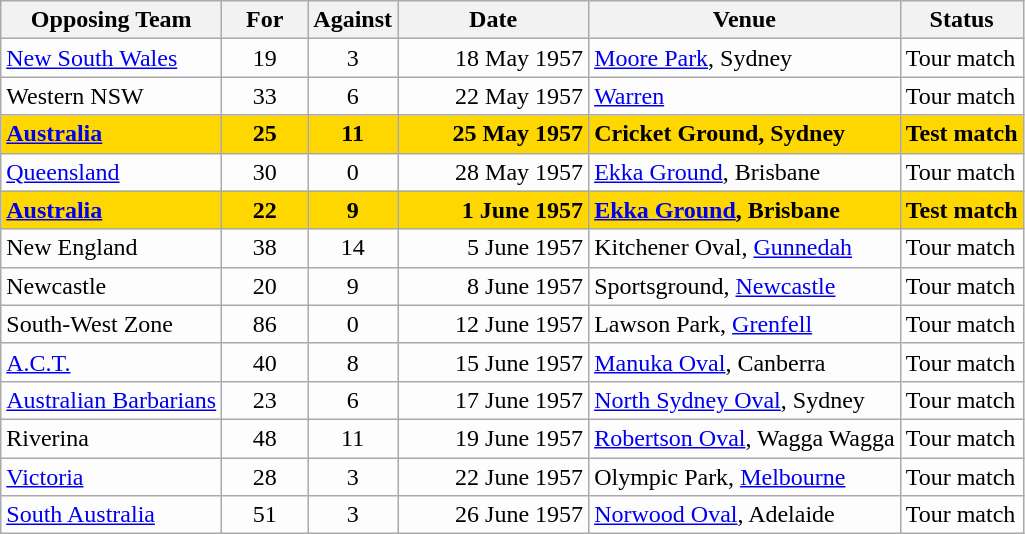<table class=wikitable>
<tr>
<th>Opposing Team</th>
<th>For</th>
<th>Against</th>
<th>Date</th>
<th>Venue</th>
<th>Status</th>
</tr>
<tr bgcolor=#fdfdfd>
<td><a href='#'>New South Wales</a></td>
<td align=center width=50>19</td>
<td align=center width=50>3</td>
<td width=120 align=right>18 May 1957</td>
<td><a href='#'>Moore Park</a>, Sydney</td>
<td>Tour match</td>
</tr>
<tr bgcolor=#fdfdfd>
<td>Western NSW</td>
<td align=center width=50>33</td>
<td align=center width=50>6</td>
<td width=120 align=right>22 May 1957</td>
<td><a href='#'>Warren</a></td>
<td>Tour match</td>
</tr>
<tr bgcolor=gold>
<td><strong><a href='#'>Australia</a></strong></td>
<td align=center width=50><strong>25</strong></td>
<td align=center width=50><strong>11</strong></td>
<td width=120 align=right><strong>25 May 1957</strong></td>
<td><strong>Cricket Ground, Sydney</strong></td>
<td><strong>Test match</strong></td>
</tr>
<tr bgcolor=#fdfdfd>
<td><a href='#'>Queensland</a></td>
<td align=center width=50>30</td>
<td align=center width=50>0</td>
<td width=120 align=right>28 May 1957</td>
<td><a href='#'>Ekka Ground</a>, Brisbane</td>
<td>Tour match</td>
</tr>
<tr bgcolor=gold>
<td><strong><a href='#'>Australia</a></strong></td>
<td align=center width=50><strong>22</strong></td>
<td align=center width=50><strong>9</strong></td>
<td width=120 align=right><strong>1 June 1957</strong></td>
<td><strong><a href='#'>Ekka Ground</a>, Brisbane</strong></td>
<td><strong>Test match</strong></td>
</tr>
<tr bgcolor=#fdfdfd>
<td>New England</td>
<td align=center width=50>38</td>
<td align=center width=50>14</td>
<td width=120 align=right>5 June 1957</td>
<td>Kitchener Oval, <a href='#'>Gunnedah</a></td>
<td>Tour match</td>
</tr>
<tr bgcolor=#fdfdfd>
<td>Newcastle</td>
<td align=center width=50>20</td>
<td align=center width=50>9</td>
<td width=120 align=right>8 June 1957</td>
<td>Sportsground, <a href='#'>Newcastle</a></td>
<td>Tour match</td>
</tr>
<tr bgcolor=#fdfdfd>
<td>South-West Zone</td>
<td align=center width=50>86</td>
<td align=center width=50>0</td>
<td width=120 align=right>12 June 1957</td>
<td>Lawson Park, <a href='#'>Grenfell</a></td>
<td>Tour match</td>
</tr>
<tr bgcolor=#fdfdfd>
<td><a href='#'>A.C.T.</a></td>
<td align=center width=50>40</td>
<td align=center width=50>8</td>
<td width=120 align=right>15 June 1957</td>
<td><a href='#'>Manuka Oval</a>, Canberra</td>
<td>Tour match</td>
</tr>
<tr bgcolor=#fdfdfd>
<td><a href='#'>Australian Barbarians</a></td>
<td align=center width=50>23</td>
<td align=center width=50>6</td>
<td width=120 align=right>17 June 1957</td>
<td><a href='#'>North Sydney Oval</a>, Sydney</td>
<td>Tour match</td>
</tr>
<tr bgcolor=#fdfdfd>
<td>Riverina</td>
<td align=center width=50>48</td>
<td align=center width=50>11</td>
<td width=120 align=right>19 June 1957</td>
<td><a href='#'>Robertson Oval</a>, Wagga Wagga</td>
<td>Tour match</td>
</tr>
<tr bgcolor=#fdfdfd>
<td><a href='#'>Victoria</a></td>
<td align=center width=50>28</td>
<td align=center width=50>3</td>
<td width=120 align=right>22 June 1957</td>
<td>Olympic Park, <a href='#'>Melbourne</a></td>
<td>Tour match</td>
</tr>
<tr bgcolor=#fdfdfd>
<td><a href='#'>South Australia</a></td>
<td align=center width=50>51</td>
<td align=center width=50>3</td>
<td width=120 align=right>26 June 1957</td>
<td><a href='#'>Norwood Oval</a>, Adelaide</td>
<td>Tour match</td>
</tr>
</table>
